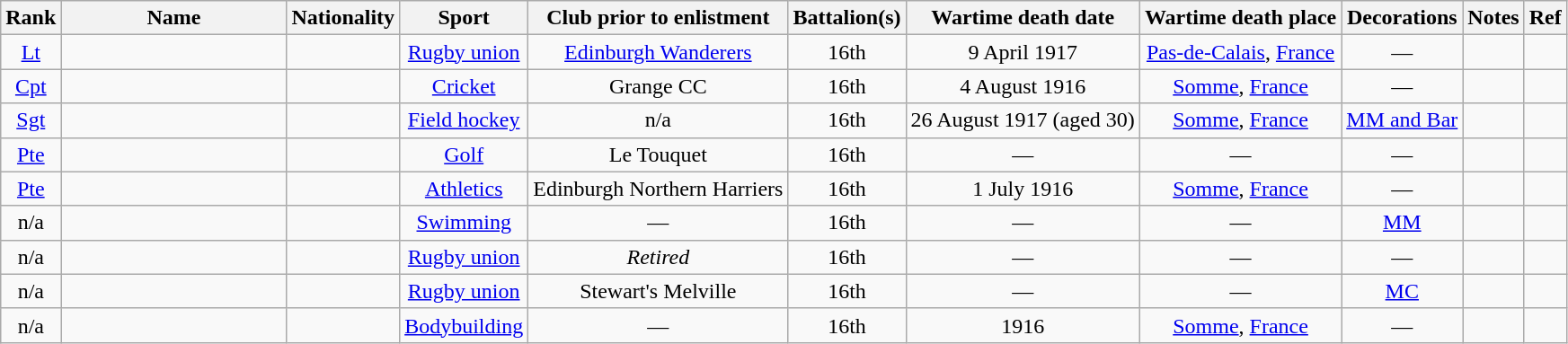<table class="wikitable sortable" style="text-align: center;">
<tr>
<th>Rank</th>
<th style="width:10em">Name</th>
<th>Nationality</th>
<th>Sport</th>
<th>Club prior to enlistment</th>
<th>Battalion(s)</th>
<th>Wartime death date</th>
<th>Wartime death place</th>
<th>Decorations</th>
<th>Notes</th>
<th>Ref</th>
</tr>
<tr>
<td><a href='#'>Lt</a></td>
<td style="text-align:left;"></td>
<td style="text-align:left;"></td>
<td><a href='#'>Rugby union</a></td>
<td><a href='#'>Edinburgh Wanderers</a></td>
<td>16th</td>
<td>9 April 1917</td>
<td><a href='#'>Pas-de-Calais</a>, <a href='#'>France</a></td>
<td>—</td>
<td></td>
<td></td>
</tr>
<tr>
<td><a href='#'>Cpt</a></td>
<td style="text-align:left;"></td>
<td style="text-align:left;"></td>
<td><a href='#'>Cricket</a></td>
<td>Grange CC</td>
<td>16th</td>
<td>4 August 1916</td>
<td><a href='#'>Somme</a>, <a href='#'>France</a></td>
<td>—</td>
<td></td>
<td></td>
</tr>
<tr>
<td><a href='#'>Sgt</a></td>
<td style="text-align:left;"></td>
<td style="text-align:left;"></td>
<td><a href='#'>Field hockey</a></td>
<td>n/a</td>
<td>16th</td>
<td>26 August 1917 (aged 30)</td>
<td><a href='#'>Somme</a>, <a href='#'>France</a></td>
<td><a href='#'>MM and Bar</a></td>
<td></td>
<td></td>
</tr>
<tr>
<td><a href='#'>Pte</a></td>
<td style="text-align:left;"></td>
<td style="text-align:left;"></td>
<td><a href='#'>Golf</a></td>
<td>Le Touquet</td>
<td>16th</td>
<td>—</td>
<td>—</td>
<td>—</td>
<td></td>
<td></td>
</tr>
<tr>
<td><a href='#'>Pte</a></td>
<td style="text-align:left;"></td>
<td style="text-align:left;"></td>
<td><a href='#'>Athletics</a></td>
<td>Edinburgh Northern Harriers</td>
<td>16th</td>
<td>1 July 1916</td>
<td><a href='#'>Somme</a>, <a href='#'>France</a></td>
<td>—</td>
<td></td>
<td></td>
</tr>
<tr>
<td>n/a</td>
<td style="text-align:left;"></td>
<td style="text-align:left;"></td>
<td><a href='#'>Swimming</a></td>
<td>—</td>
<td>16th</td>
<td>—</td>
<td>—</td>
<td><a href='#'>MM</a></td>
<td><br></td>
<td></td>
</tr>
<tr>
<td>n/a</td>
<td style="text-align:left;"></td>
<td style="text-align:left;"></td>
<td><a href='#'>Rugby union</a></td>
<td><em>Retired</em></td>
<td>16th</td>
<td>—</td>
<td>—</td>
<td>—</td>
<td></td>
<td></td>
</tr>
<tr>
<td>n/a</td>
<td style="text-align:left;"></td>
<td style="text-align:left;"></td>
<td><a href='#'>Rugby union</a></td>
<td>Stewart's Melville</td>
<td>16th</td>
<td>—</td>
<td>—</td>
<td><a href='#'>MC</a></td>
<td></td>
<td></td>
</tr>
<tr>
<td>n/a</td>
<td style="text-align:left;"></td>
<td style="text-align:left;"></td>
<td><a href='#'>Bodybuilding</a></td>
<td>—</td>
<td>16th</td>
<td>1916</td>
<td><a href='#'>Somme</a>, <a href='#'>France</a></td>
<td>—</td>
<td></td>
<td></td>
</tr>
</table>
